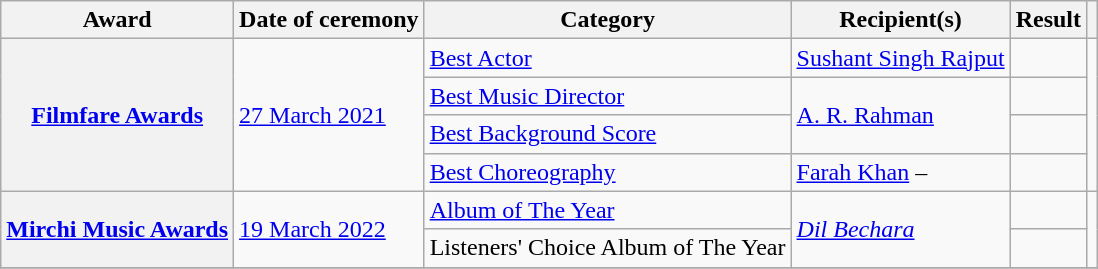<table class="wikitable plainrowheaders sortable">
<tr>
<th scope="col">Award</th>
<th scope="col">Date of ceremony</th>
<th scope="col">Category</th>
<th scope="col">Recipient(s)</th>
<th scope="col" class="unsortable">Result</th>
<th scope="col" class="unsortable"></th>
</tr>
<tr>
<th scope="row" rowspan="4"><a href='#'>Filmfare Awards</a></th>
<td rowspan="4"><a href='#'>27 March 2021</a></td>
<td><a href='#'>Best Actor</a></td>
<td><a href='#'>Sushant Singh Rajput</a></td>
<td></td>
<td style="text-align:center;" rowspan="4"><br></td>
</tr>
<tr>
<td><a href='#'>Best Music Director</a></td>
<td rowspan="2"><a href='#'>A. R. Rahman</a></td>
<td></td>
</tr>
<tr>
<td><a href='#'>Best Background Score</a></td>
<td></td>
</tr>
<tr>
<td><a href='#'>Best Choreography</a></td>
<td><a href='#'>Farah Khan</a> – </td>
<td></td>
</tr>
<tr>
<th scope="row" rowspan="2"><a href='#'>Mirchi Music Awards</a></th>
<td rowspan="2"><a href='#'>19 March 2022</a></td>
<td><a href='#'>Album of The Year</a></td>
<td rowspan="2"><em><a href='#'>Dil Bechara</a></em></td>
<td></td>
<td style="text-align:center;" rowspan="2"></td>
</tr>
<tr>
<td>Listeners' Choice Album of The Year</td>
<td></td>
</tr>
<tr>
</tr>
</table>
